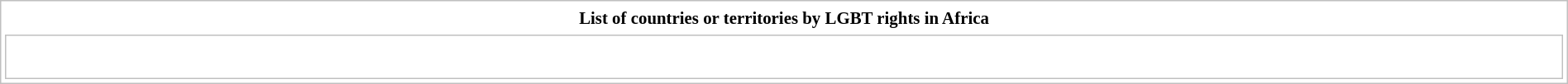<table class="collapsible uncollapsed" style="text-align: left; border: 1px solid silver; margin: 0.2em auto auto; width:100%; clear: both; padding: 1px;">
<tr>
<th style="font-size:87%; padding:0.2em 0.3em; text-align: center; "><span>List of countries or territories by LGBT rights in Africa</span></th>
</tr>
<tr>
<td style="border: solid 1px silver; padding: 8px;"><br><div></div></td>
</tr>
</table>
